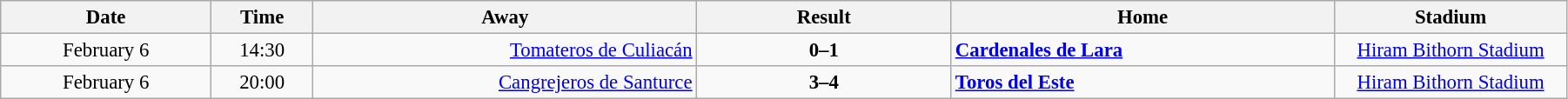<table class="wikitable" style="font-size:95%; text-align: center; width: 95%;">
<tr>
<th width="90">Date</th>
<th width="40">Time</th>
<th width="170">Away</th>
<th width="110">Result</th>
<th width="170">Home</th>
<th width="100">Stadium</th>
</tr>
<tr align=center>
<td>February 6</td>
<td>14:30</td>
<td align=right><a href='#'>Tomateros de Culiacán</a> </td>
<td><strong>0–1</strong></td>
<td align=left> <strong><a href='#'>Cardenales de Lara</a></strong></td>
<td><a href='#'>Hiram Bithorn Stadium</a></td>
</tr>
<tr align=center>
<td>February 6</td>
<td>20:00</td>
<td align=right><a href='#'>Cangrejeros de Santurce</a> </td>
<td><strong>3–4</strong></td>
<td align=left> <strong><a href='#'>Toros del Este</a></strong></td>
<td><a href='#'>Hiram Bithorn Stadium</a></td>
</tr>
</table>
